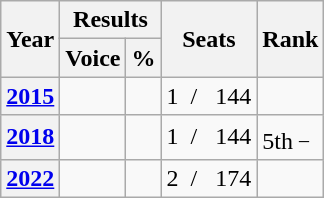<table class="wikitable">
<tr>
<th rowspan="2">Year</th>
<th colspan="2">Results</th>
<th rowspan="2">Seats</th>
<th rowspan="2">Rank</th>
</tr>
<tr>
<th>Voice</th>
<th>%</th>
</tr>
<tr>
<th><a href='#'>2015</a></th>
<td></td>
<td></td>
<td>1  /   144</td>
<td></td>
</tr>
<tr>
<th><a href='#'>2018</a></th>
<td></td>
<td></td>
<td>1  /   144</td>
<td><abbr>5th <sup>_</sup></abbr></td>
</tr>
<tr>
<th><a href='#'>2022</a></th>
<td></td>
<td></td>
<td>2  /   174</td>
</tr>
</table>
